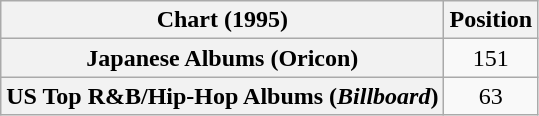<table class="wikitable sortable plainrowheaders" style="text-align:center;">
<tr>
<th>Chart (1995)</th>
<th>Position</th>
</tr>
<tr>
<th scope="row">Japanese Albums (Oricon)</th>
<td>151</td>
</tr>
<tr>
<th scope="row">US Top R&B/Hip-Hop Albums (<em>Billboard</em>)</th>
<td>63</td>
</tr>
</table>
